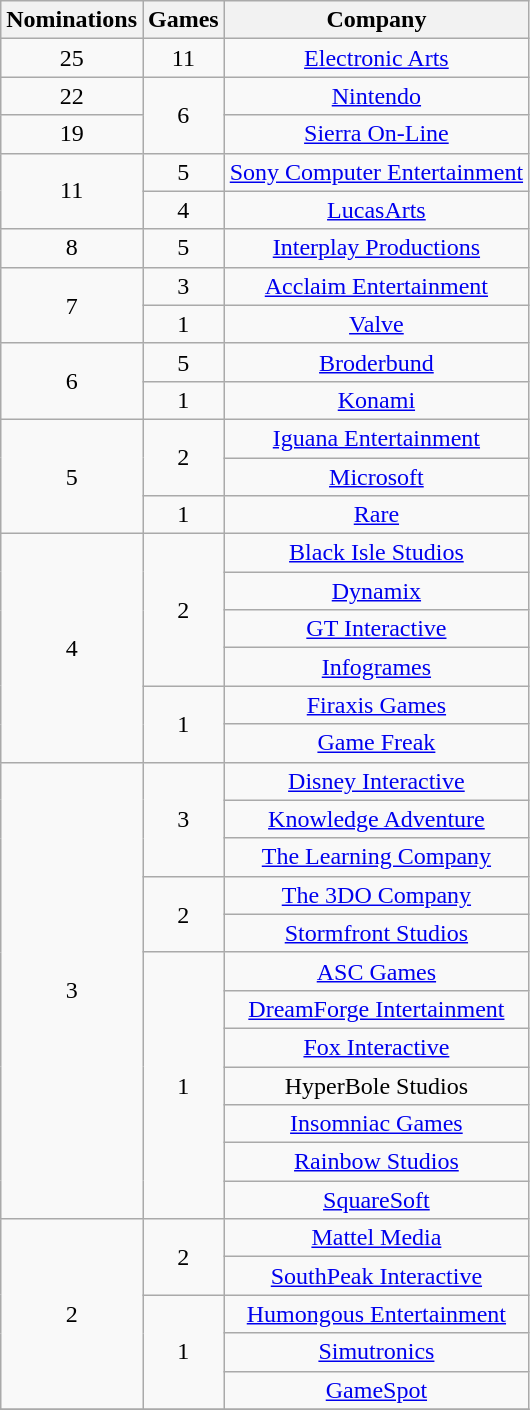<table class="wikitable floatright" rowspan="2" style="text-align:center;" background: #f6e39c;>
<tr>
<th scope="col" align="center">Nominations</th>
<th scope="col" align="center">Games</th>
<th scope="col" align="center">Company</th>
</tr>
<tr>
<td>25</td>
<td>11</td>
<td><a href='#'>Electronic Arts</a></td>
</tr>
<tr>
<td>22</td>
<td rowspan=2>6</td>
<td><a href='#'>Nintendo</a></td>
</tr>
<tr>
<td>19</td>
<td><a href='#'>Sierra On-Line</a></td>
</tr>
<tr>
<td rowspan=2>11</td>
<td>5</td>
<td><a href='#'>Sony Computer Entertainment</a></td>
</tr>
<tr>
<td>4</td>
<td><a href='#'>LucasArts</a></td>
</tr>
<tr>
<td>8</td>
<td>5</td>
<td><a href='#'>Interplay Productions</a></td>
</tr>
<tr>
<td rowspan=2>7</td>
<td>3</td>
<td><a href='#'>Acclaim Entertainment</a></td>
</tr>
<tr>
<td>1</td>
<td><a href='#'>Valve</a></td>
</tr>
<tr>
<td rowspan=2>6</td>
<td>5</td>
<td><a href='#'>Broderbund</a></td>
</tr>
<tr>
<td>1</td>
<td><a href='#'>Konami</a></td>
</tr>
<tr>
<td rowspan=3>5</td>
<td rowspan=2>2</td>
<td><a href='#'>Iguana Entertainment</a></td>
</tr>
<tr>
<td><a href='#'>Microsoft</a></td>
</tr>
<tr>
<td>1</td>
<td><a href='#'>Rare</a></td>
</tr>
<tr>
<td rowspan=6>4</td>
<td rowspan=4>2</td>
<td><a href='#'>Black Isle Studios</a></td>
</tr>
<tr>
<td><a href='#'>Dynamix</a></td>
</tr>
<tr>
<td><a href='#'>GT Interactive</a></td>
</tr>
<tr>
<td><a href='#'>Infogrames</a></td>
</tr>
<tr>
<td rowspan=2>1</td>
<td><a href='#'>Firaxis Games</a></td>
</tr>
<tr>
<td><a href='#'>Game Freak</a></td>
</tr>
<tr>
<td rowspan=12>3</td>
<td rowspan=3>3</td>
<td><a href='#'>Disney Interactive</a></td>
</tr>
<tr>
<td><a href='#'>Knowledge Adventure</a></td>
</tr>
<tr>
<td><a href='#'>The Learning Company</a></td>
</tr>
<tr>
<td rowspan=2>2</td>
<td><a href='#'>The 3DO Company</a></td>
</tr>
<tr>
<td><a href='#'>Stormfront Studios</a></td>
</tr>
<tr>
<td rowspan=7>1</td>
<td><a href='#'>ASC Games</a></td>
</tr>
<tr>
<td><a href='#'>DreamForge Intertainment</a></td>
</tr>
<tr>
<td><a href='#'>Fox Interactive</a></td>
</tr>
<tr>
<td>HyperBole Studios</td>
</tr>
<tr>
<td><a href='#'>Insomniac Games</a></td>
</tr>
<tr>
<td><a href='#'>Rainbow Studios</a></td>
</tr>
<tr>
<td><a href='#'>SquareSoft</a></td>
</tr>
<tr>
<td rowspan=5>2</td>
<td rowspan=2>2</td>
<td><a href='#'>Mattel Media</a></td>
</tr>
<tr>
<td><a href='#'>SouthPeak Interactive</a></td>
</tr>
<tr>
<td rowspan=3>1</td>
<td><a href='#'>Humongous Entertainment</a></td>
</tr>
<tr>
<td><a href='#'>Simutronics</a></td>
</tr>
<tr>
<td><a href='#'>GameSpot</a></td>
</tr>
<tr>
</tr>
</table>
